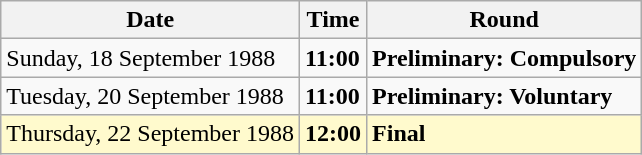<table class="wikitable">
<tr>
<th>Date</th>
<th>Time</th>
<th>Round</th>
</tr>
<tr>
<td>Sunday, 18 September 1988</td>
<td><strong>11:00</strong></td>
<td><strong>Preliminary: Compulsory</strong></td>
</tr>
<tr>
<td>Tuesday, 20 September 1988</td>
<td><strong>11:00</strong></td>
<td><strong>Preliminary: Voluntary</strong></td>
</tr>
<tr style=background:lemonchiffon>
<td>Thursday, 22 September 1988</td>
<td><strong>12:00</strong></td>
<td><strong>Final</strong></td>
</tr>
</table>
